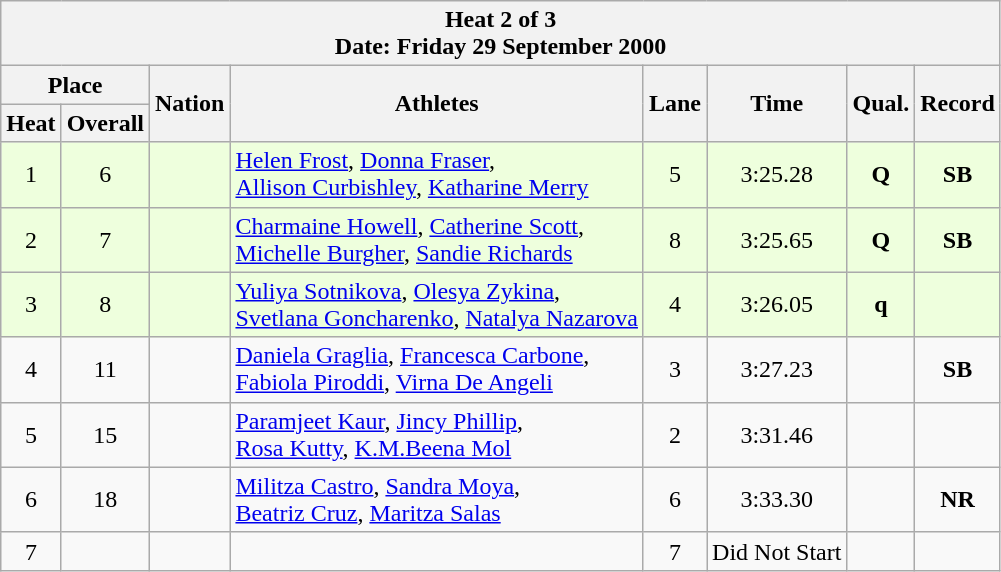<table class="wikitable sortable">
<tr>
<th colspan=9>Heat 2 of 3 <br> Date: Friday 29 September 2000</th>
</tr>
<tr>
<th colspan=2>Place</th>
<th rowspan=2>Nation</th>
<th rowspan=2>Athletes</th>
<th rowspan=2>Lane</th>
<th rowspan=2>Time</th>
<th rowspan=2>Qual.</th>
<th rowspan=2>Record</th>
</tr>
<tr>
<th>Heat</th>
<th>Overall</th>
</tr>
<tr bgcolor = "eeffdd">
<td align=center>1</td>
<td align=center>6</td>
<td align=left></td>
<td align=left><a href='#'>Helen Frost</a>, <a href='#'>Donna Fraser</a>,<br><a href='#'>Allison Curbishley</a>, <a href='#'>Katharine Merry</a></td>
<td align=center>5</td>
<td align=center>3:25.28</td>
<td align=center><strong>Q</strong></td>
<td align=center><strong>SB</strong></td>
</tr>
<tr bgcolor = "eeffdd">
<td align=center>2</td>
<td align=center>7</td>
<td align=left></td>
<td align=left><a href='#'>Charmaine Howell</a>, <a href='#'>Catherine Scott</a>,<br><a href='#'>Michelle Burgher</a>, <a href='#'>Sandie Richards</a></td>
<td align=center>8</td>
<td align=center>3:25.65</td>
<td align=center><strong>Q</strong></td>
<td align=center><strong>SB</strong></td>
</tr>
<tr bgcolor = "eeffdd">
<td align=center>3</td>
<td align=center>8</td>
<td align=left></td>
<td align=left><a href='#'>Yuliya Sotnikova</a>, <a href='#'>Olesya Zykina</a>,<br><a href='#'>Svetlana Goncharenko</a>, <a href='#'>Natalya Nazarova</a></td>
<td align=center>4</td>
<td align=center>3:26.05</td>
<td align=center><strong>q</strong></td>
<td align=center></td>
</tr>
<tr>
<td align=center>4</td>
<td align=center>11</td>
<td align=left></td>
<td align=left><a href='#'>Daniela Graglia</a>, <a href='#'>Francesca Carbone</a>,<br><a href='#'>Fabiola Piroddi</a>, <a href='#'>Virna De Angeli</a></td>
<td align=center>3</td>
<td align=center>3:27.23</td>
<td align=center></td>
<td align=center><strong>SB</strong></td>
</tr>
<tr>
<td align=center>5</td>
<td align=center>15</td>
<td align=left></td>
<td align=left><a href='#'>Paramjeet Kaur</a>, <a href='#'>Jincy Phillip</a>,<br><a href='#'>Rosa Kutty</a>, <a href='#'>K.M.Beena Mol</a></td>
<td align=center>2</td>
<td align=center>3:31.46</td>
<td align=center></td>
<td align=center></td>
</tr>
<tr>
<td align=center>6</td>
<td align=center>18</td>
<td align=left></td>
<td align=left><a href='#'>Militza Castro</a>, <a href='#'>Sandra Moya</a>,<br><a href='#'>Beatriz Cruz</a>, <a href='#'>Maritza Salas</a></td>
<td align=center>6</td>
<td align=center>3:33.30</td>
<td align=center></td>
<td align=center><strong>NR</strong></td>
</tr>
<tr>
<td align=center>7</td>
<td align=center></td>
<td align=left></td>
<td align=center></td>
<td align=center>7</td>
<td align=center>Did Not Start</td>
<td align=center></td>
<td align=center></td>
</tr>
</table>
